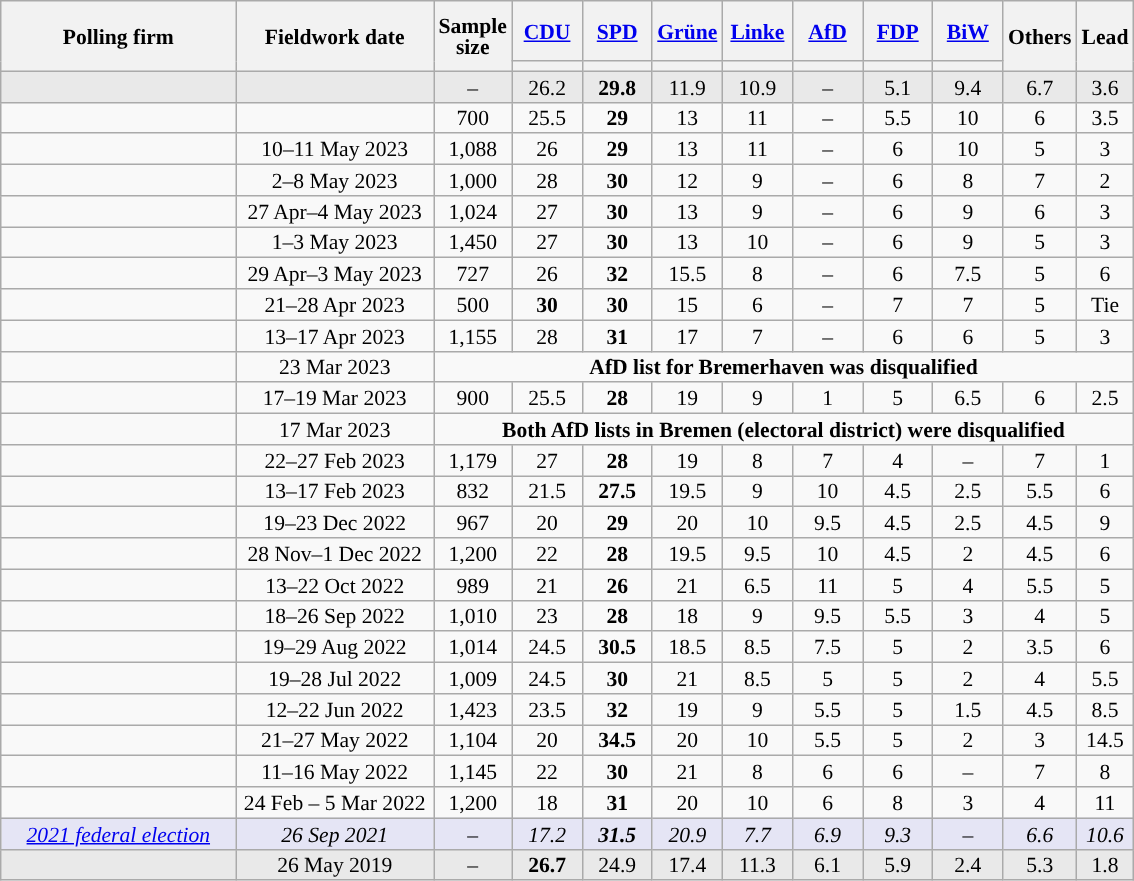<table class="wikitable sortable" style="text-align:center;font-size:90%;line-height:14px;">
<tr style="height:40px;">
<th style="width:150px;" rowspan="2">Polling firm</th>
<th style="width:125px;" rowspan="2">Fieldwork date</th>
<th style="width:35px;" rowspan="2">Sample<br>size</th>
<th class="unsortable" style="width:40px;"><a href='#'>CDU</a></th>
<th class="unsortable" style="width:40px;"><a href='#'>SPD</a></th>
<th class="unsortable" style="width:40px;"><a href='#'>Grüne</a></th>
<th class="unsortable" style="width:40px;"><a href='#'>Linke</a></th>
<th class="unsortable" style="width:40px;"><a href='#'>AfD</a></th>
<th class="unsortable" style="width:40px;"><a href='#'>FDP</a></th>
<th class="unsortable" style="width:40px;"><a href='#'>BiW</a></th>
<th class="unsortable" style="width:40px;" rowspan="2">Others</th>
<th style="width:30px;" rowspan="2">Lead</th>
</tr>
<tr>
<th style="background:"></th>
<th style="background:"></th>
<th style="background:"></th>
<th style="background:"></th>
<th style="background:"></th>
<th style="background:"></th>
<th style="background:"></th>
</tr>
<tr style="background:#E9E9E9;">
<td></td>
<td></td>
<td>–</td>
<td>26.2</td>
<td><strong>29.8</strong></td>
<td>11.9</td>
<td>10.9</td>
<td>–</td>
<td>5.1</td>
<td>9.4</td>
<td>6.7</td>
<td style="background:">3.6</td>
</tr>
<tr>
<td></td>
<td></td>
<td>700</td>
<td>25.5</td>
<td><strong>29</strong></td>
<td>13</td>
<td>11</td>
<td>–</td>
<td>5.5</td>
<td>10</td>
<td>6</td>
<td style="background:">3.5</td>
</tr>
<tr>
<td></td>
<td data-sort-value="2023-05-11">10–11 May 2023</td>
<td>1,088</td>
<td>26</td>
<td><strong>29</strong></td>
<td>13</td>
<td>11</td>
<td>–</td>
<td>6</td>
<td>10</td>
<td>5</td>
<td style="background:">3</td>
</tr>
<tr>
<td></td>
<td data-sort-value="2023-05-08">2–8 May 2023</td>
<td>1,000</td>
<td>28</td>
<td><strong>30</strong></td>
<td>12</td>
<td>9</td>
<td>–</td>
<td>6</td>
<td>8</td>
<td>7</td>
<td style="background:">2</td>
</tr>
<tr>
<td></td>
<td data-sort-value="2023-05-04">27 Apr–4 May 2023</td>
<td>1,024</td>
<td>27</td>
<td><strong>30</strong></td>
<td>13</td>
<td>9</td>
<td>–</td>
<td>6</td>
<td>9</td>
<td>6</td>
<td style="background:">3</td>
</tr>
<tr>
<td></td>
<td data-sort-value="2023-05-03">1–3 May 2023</td>
<td>1,450</td>
<td>27</td>
<td><strong>30</strong></td>
<td>13</td>
<td>10</td>
<td>–</td>
<td>6</td>
<td>9</td>
<td>5</td>
<td style="background:">3</td>
</tr>
<tr>
<td></td>
<td data-sort-value="2023-05-03">29 Apr–3 May 2023</td>
<td>727</td>
<td>26</td>
<td><strong>32</strong></td>
<td>15.5</td>
<td>8</td>
<td>–</td>
<td>6</td>
<td>7.5</td>
<td>5</td>
<td style="background:">6</td>
</tr>
<tr>
<td></td>
<td data-sort-value="2023-04-28">21–28 Apr 2023</td>
<td>500</td>
<td><strong>30</strong></td>
<td><strong>30</strong></td>
<td>15</td>
<td>6</td>
<td>–</td>
<td>7</td>
<td>7</td>
<td>5</td>
<td>Tie</td>
</tr>
<tr>
<td></td>
<td data-sort-value="2023-04-17">13–17 Apr 2023</td>
<td>1,155</td>
<td>28</td>
<td><strong>31</strong></td>
<td>17</td>
<td>7</td>
<td>–</td>
<td>6</td>
<td>6</td>
<td>5</td>
<td style="background:">3</td>
</tr>
<tr>
<td></td>
<td data-sort-value="2023-03-23">23 Mar 2023</td>
<td colspan="10"><strong>AfD list for Bremerhaven was disqualified</strong></td>
</tr>
<tr>
<td></td>
<td data-sort-value="2023-02-19">17–19 Mar 2023</td>
<td>900</td>
<td>25.5</td>
<td><strong>28</strong></td>
<td>19</td>
<td>9</td>
<td>1</td>
<td>5</td>
<td>6.5</td>
<td>6</td>
<td style="background:">2.5</td>
</tr>
<tr>
<td></td>
<td data-sort-value="2023-03-17">17 Mar 2023</td>
<td colspan="10"><strong>Both AfD lists in Bremen (electoral district) were disqualified</strong></td>
</tr>
<tr>
<td></td>
<td data-sort-value="2023-02-27">22–27 Feb 2023</td>
<td>1,179</td>
<td>27</td>
<td><strong>28</strong></td>
<td>19</td>
<td>8</td>
<td>7</td>
<td>4</td>
<td>–</td>
<td>7</td>
<td style="background:">1</td>
</tr>
<tr>
<td></td>
<td data-sort-value="2023-02-17">13–17 Feb 2023</td>
<td>832</td>
<td>21.5</td>
<td><strong>27.5</strong></td>
<td>19.5</td>
<td>9</td>
<td>10</td>
<td>4.5</td>
<td>2.5</td>
<td>5.5</td>
<td style="background:">6</td>
</tr>
<tr>
<td></td>
<td data-sort-value="2022-12-23">19–23 Dec 2022</td>
<td>967</td>
<td>20</td>
<td><strong>29</strong></td>
<td>20</td>
<td>10</td>
<td>9.5</td>
<td>4.5</td>
<td>2.5</td>
<td>4.5</td>
<td style="background:">9</td>
</tr>
<tr>
<td></td>
<td data-sort-value="2022-12-01">28 Nov–1 Dec 2022</td>
<td>1,200</td>
<td>22</td>
<td><strong>28</strong></td>
<td>19.5</td>
<td>9.5</td>
<td>10</td>
<td>4.5</td>
<td>2</td>
<td>4.5</td>
<td style="background:">6</td>
</tr>
<tr>
<td></td>
<td data-sort-value="2022-10-22">13–22 Oct 2022</td>
<td>989</td>
<td>21</td>
<td><strong>26</strong></td>
<td>21</td>
<td>6.5</td>
<td>11</td>
<td>5</td>
<td>4</td>
<td>5.5</td>
<td style="background:">5</td>
</tr>
<tr>
<td></td>
<td data-sort-value="2022-09-26">18–26 Sep 2022</td>
<td>1,010</td>
<td>23</td>
<td><strong>28</strong></td>
<td>18</td>
<td>9</td>
<td>9.5</td>
<td>5.5</td>
<td>3</td>
<td>4</td>
<td style="background:">5</td>
</tr>
<tr>
<td></td>
<td data-sort-value="2022-08-29">19–29 Aug 2022</td>
<td>1,014</td>
<td>24.5</td>
<td><strong>30.5</strong></td>
<td>18.5</td>
<td>8.5</td>
<td>7.5</td>
<td>5</td>
<td>2</td>
<td>3.5</td>
<td style="background:">6</td>
</tr>
<tr>
<td></td>
<td data-sort-value="2022-07-28">19–28 Jul 2022</td>
<td>1,009</td>
<td>24.5</td>
<td><strong>30</strong></td>
<td>21</td>
<td>8.5</td>
<td>5</td>
<td>5</td>
<td>2</td>
<td>4</td>
<td style="background:">5.5</td>
</tr>
<tr>
<td></td>
<td data-sort-value="2022-06-22">12–22 Jun 2022</td>
<td>1,423</td>
<td>23.5</td>
<td><strong>32</strong></td>
<td>19</td>
<td>9</td>
<td>5.5</td>
<td>5</td>
<td>1.5</td>
<td>4.5</td>
<td style="background:">8.5</td>
</tr>
<tr>
<td></td>
<td data-sort-value="2022-05-27">21–27 May 2022</td>
<td>1,104</td>
<td>20</td>
<td><strong>34.5</strong></td>
<td>20</td>
<td>10</td>
<td>5.5</td>
<td>5</td>
<td>2</td>
<td>3</td>
<td style="background:">14.5</td>
</tr>
<tr>
<td></td>
<td data-sort-value="2022-05-16">11–16 May 2022</td>
<td>1,145</td>
<td>22</td>
<td><strong>30</strong></td>
<td>21</td>
<td>8</td>
<td>6</td>
<td>6</td>
<td>–</td>
<td>7</td>
<td style="background:">8</td>
</tr>
<tr>
<td></td>
<td data-sort-value="2022-03-05">24 Feb – 5 Mar 2022</td>
<td>1,200</td>
<td>18</td>
<td><strong>31</strong></td>
<td>20</td>
<td>10</td>
<td>6</td>
<td>8</td>
<td>3</td>
<td>4</td>
<td style="background:">11</td>
</tr>
<tr style="background:#E5E5F5;font-style:italic;">
<td><a href='#'>2021 federal election</a></td>
<td data-sort-value="2021-09-26">26 Sep 2021</td>
<td>–</td>
<td>17.2</td>
<td><strong>31.5</strong></td>
<td>20.9</td>
<td>7.7</td>
<td>6.9</td>
<td>9.3</td>
<td>–</td>
<td>6.6</td>
<td style="background:">10.6</td>
</tr>
<tr style="background:#E9E9E9;">
<td></td>
<td data-sort-value="2019-05-26">26 May 2019</td>
<td>–</td>
<td><strong>26.7</strong></td>
<td>24.9</td>
<td>17.4</td>
<td>11.3</td>
<td>6.1</td>
<td>5.9</td>
<td>2.4</td>
<td>5.3</td>
<td style="background:">1.8</td>
</tr>
</table>
